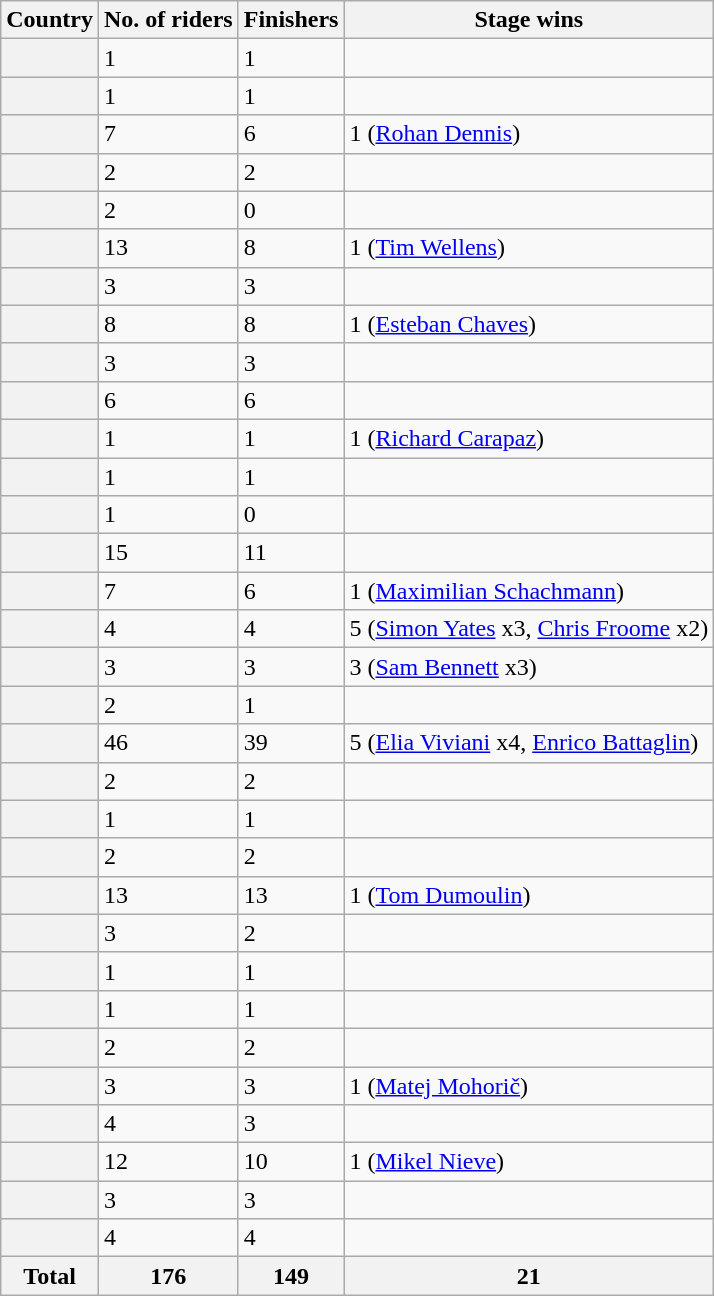<table class="wikitable sortable plainrowheaders">
<tr>
<th scope="col">Country</th>
<th scope="col">No. of riders</th>
<th scope="col">Finishers</th>
<th scope="col">Stage wins</th>
</tr>
<tr>
<th scope="row"></th>
<td>1</td>
<td>1</td>
<td></td>
</tr>
<tr>
<th scope="row"></th>
<td>1</td>
<td>1</td>
<td></td>
</tr>
<tr>
<th scope="row"></th>
<td>7</td>
<td>6</td>
<td>1 (<a href='#'>Rohan Dennis</a>)</td>
</tr>
<tr>
<th scope="row"></th>
<td>2</td>
<td>2</td>
<td></td>
</tr>
<tr>
<th scope="row"></th>
<td>2</td>
<td>0</td>
<td></td>
</tr>
<tr>
<th scope="row"></th>
<td>13</td>
<td>8</td>
<td>1 (<a href='#'>Tim Wellens</a>)</td>
</tr>
<tr>
<th scope="row"></th>
<td>3</td>
<td>3</td>
<td></td>
</tr>
<tr>
<th scope="row"></th>
<td>8</td>
<td>8</td>
<td>1 (<a href='#'>Esteban Chaves</a>)</td>
</tr>
<tr>
<th scope="row"></th>
<td>3</td>
<td>3</td>
<td></td>
</tr>
<tr>
<th scope="row"></th>
<td>6</td>
<td>6</td>
<td></td>
</tr>
<tr>
<th scope="row"></th>
<td>1</td>
<td>1</td>
<td>1 (<a href='#'>Richard Carapaz</a>)</td>
</tr>
<tr>
<th scope="row"></th>
<td>1</td>
<td>1</td>
<td></td>
</tr>
<tr>
<th scope="row"></th>
<td>1</td>
<td>0</td>
<td></td>
</tr>
<tr>
<th scope="row"></th>
<td>15</td>
<td>11</td>
<td></td>
</tr>
<tr>
<th scope="row"></th>
<td>7</td>
<td>6</td>
<td>1 (<a href='#'>Maximilian Schachmann</a>)</td>
</tr>
<tr>
<th scope="row"></th>
<td>4</td>
<td>4</td>
<td>5 (<a href='#'>Simon Yates</a> x3, <a href='#'>Chris Froome</a> x2)</td>
</tr>
<tr>
<th scope="row"></th>
<td>3</td>
<td>3</td>
<td>3 (<a href='#'>Sam Bennett</a> x3)</td>
</tr>
<tr>
<th scope="row"></th>
<td>2</td>
<td>1</td>
<td></td>
</tr>
<tr>
<th scope="row"></th>
<td>46</td>
<td>39</td>
<td>5 (<a href='#'>Elia Viviani</a> x4, <a href='#'>Enrico Battaglin</a>)</td>
</tr>
<tr>
<th scope="row"></th>
<td>2</td>
<td>2</td>
<td></td>
</tr>
<tr>
<th scope="row"></th>
<td>1</td>
<td>1</td>
<td></td>
</tr>
<tr>
<th scope="row"></th>
<td>2</td>
<td>2</td>
<td></td>
</tr>
<tr>
<th scope="row"></th>
<td>13</td>
<td>13</td>
<td>1 (<a href='#'>Tom Dumoulin</a>)</td>
</tr>
<tr>
<th scope="row"></th>
<td>3</td>
<td>2</td>
<td></td>
</tr>
<tr>
<th scope="row"></th>
<td>1</td>
<td>1</td>
<td></td>
</tr>
<tr>
<th scope="row"></th>
<td>1</td>
<td>1</td>
<td></td>
</tr>
<tr>
<th scope="row"></th>
<td>2</td>
<td>2</td>
<td></td>
</tr>
<tr>
<th scope="row"></th>
<td>3</td>
<td>3</td>
<td>1 (<a href='#'>Matej Mohorič</a>)</td>
</tr>
<tr>
<th scope="row"></th>
<td>4</td>
<td>3</td>
<td></td>
</tr>
<tr>
<th scope="row"></th>
<td>12</td>
<td>10</td>
<td>1 (<a href='#'>Mikel Nieve</a>)</td>
</tr>
<tr>
<th scope="row"></th>
<td>3</td>
<td>3</td>
<td></td>
</tr>
<tr>
<th scope="row"></th>
<td>4</td>
<td>4</td>
<td></td>
</tr>
<tr>
<th scope="row">Total</th>
<th>176</th>
<th>149</th>
<th>21</th>
</tr>
</table>
